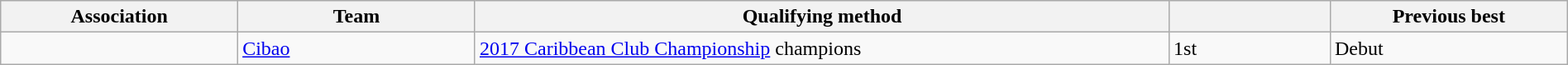<table class="wikitable" style="table-layout:fixed;width:100%;">
<tr>
<th width=15%>Association</th>
<th width=15%>Team</th>
<th width=45%>Qualifying method</th>
<th width=10%> </th>
<th width=15%>Previous best </th>
</tr>
<tr>
<td></td>
<td><a href='#'>Cibao</a></td>
<td><a href='#'>2017 Caribbean Club Championship</a> champions</td>
<td>1st</td>
<td>Debut</td>
</tr>
</table>
